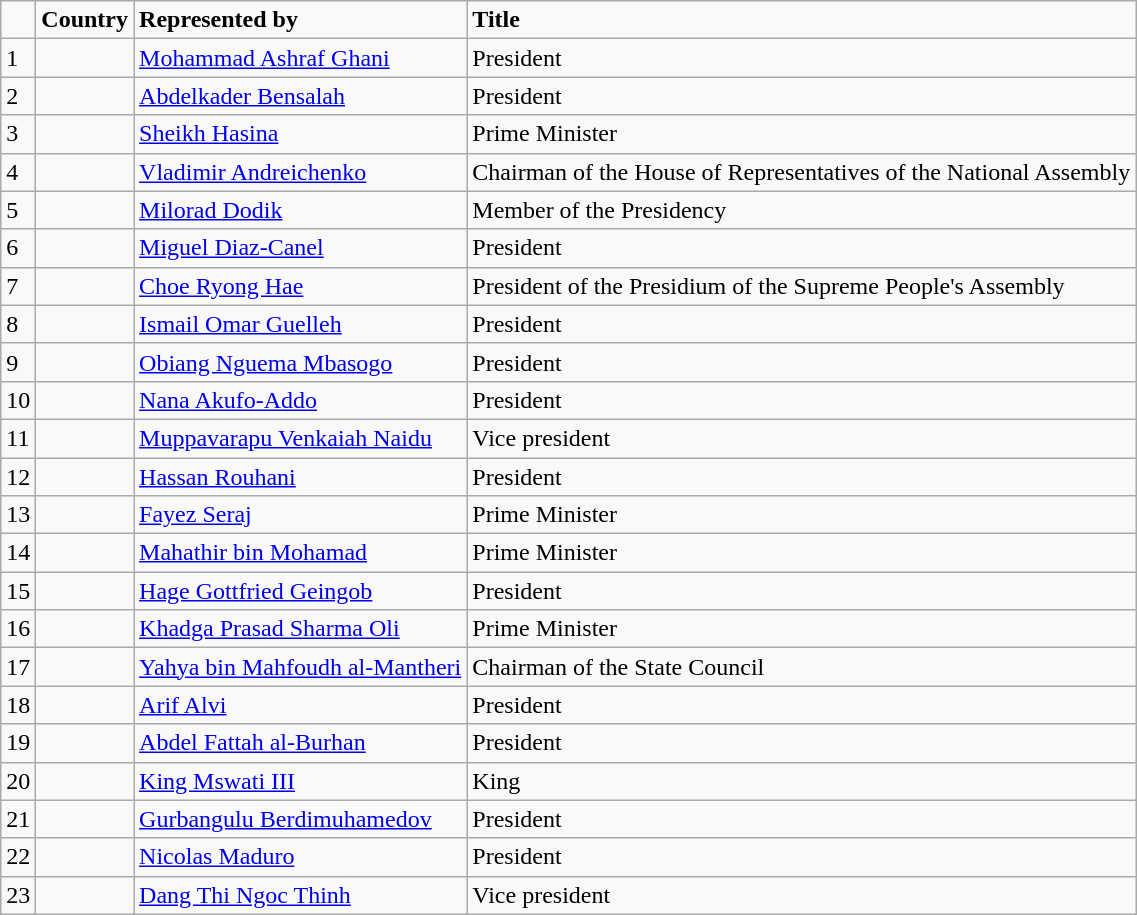<table class="wikitable">
<tr>
<td></td>
<td><strong>Country</strong></td>
<td><strong>Represented by</strong></td>
<td><strong>Title</strong></td>
</tr>
<tr>
<td>1</td>
<td></td>
<td><a href='#'>Mohammad Ashraf Ghani</a></td>
<td>President</td>
</tr>
<tr>
<td>2</td>
<td></td>
<td><a href='#'>Abdelkader Bensalah</a></td>
<td>President</td>
</tr>
<tr>
<td>3</td>
<td></td>
<td><a href='#'>Sheikh Hasina</a></td>
<td>Prime Minister</td>
</tr>
<tr>
<td>4</td>
<td></td>
<td><a href='#'>Vladimir Andreichenko</a></td>
<td>Chairman of the House of Representatives of the National Assembly</td>
</tr>
<tr>
<td>5</td>
<td></td>
<td><a href='#'>Milorad Dodik</a></td>
<td>Member of the Presidency</td>
</tr>
<tr>
<td>6</td>
<td></td>
<td><a href='#'>Miguel Diaz-Canel</a></td>
<td>President</td>
</tr>
<tr>
<td>7</td>
<td></td>
<td><a href='#'>Choe Ryong Hae</a></td>
<td>President of the Presidium of the Supreme People's Assembly</td>
</tr>
<tr>
<td>8</td>
<td></td>
<td><a href='#'>Ismail Omar Guelleh</a></td>
<td>President</td>
</tr>
<tr>
<td>9</td>
<td></td>
<td><a href='#'>Obiang Nguema Mbasogo</a></td>
<td>President</td>
</tr>
<tr>
<td>10</td>
<td></td>
<td><a href='#'>Nana Akufo-Addo</a></td>
<td>President</td>
</tr>
<tr>
<td>11</td>
<td></td>
<td><a href='#'>Muppavarapu Venkaiah Naidu</a></td>
<td>Vice president</td>
</tr>
<tr>
<td>12</td>
<td></td>
<td><a href='#'>Hassan Rouhani</a></td>
<td>President</td>
</tr>
<tr>
<td>13</td>
<td></td>
<td><a href='#'>Fayez Seraj</a></td>
<td>Prime Minister</td>
</tr>
<tr>
<td>14</td>
<td></td>
<td><a href='#'>Mahathir bin Mohamad</a></td>
<td>Prime Minister</td>
</tr>
<tr>
<td>15</td>
<td></td>
<td><a href='#'>Hage Gottfried Geingob</a></td>
<td>President</td>
</tr>
<tr>
<td>16</td>
<td></td>
<td><a href='#'>Khadga Prasad Sharma Oli</a></td>
<td>Prime Minister</td>
</tr>
<tr>
<td>17</td>
<td></td>
<td><a href='#'>Yahya bin Mahfoudh al-Mantheri</a></td>
<td>Chairman of the State Council</td>
</tr>
<tr>
<td>18</td>
<td></td>
<td><a href='#'>Arif Alvi</a></td>
<td>President</td>
</tr>
<tr>
<td>19</td>
<td></td>
<td><a href='#'>Abdel Fattah al-Burhan</a></td>
<td>President</td>
</tr>
<tr>
<td>20</td>
<td></td>
<td><a href='#'>King Mswati III</a></td>
<td>King</td>
</tr>
<tr>
<td>21</td>
<td></td>
<td><a href='#'>Gurbangulu Berdimuhamedov</a></td>
<td>President</td>
</tr>
<tr>
<td>22</td>
<td></td>
<td><a href='#'>Nicolas Maduro</a></td>
<td>President</td>
</tr>
<tr>
<td>23</td>
<td></td>
<td><a href='#'>Dang Thi Ngoc Thinh</a></td>
<td>Vice president</td>
</tr>
</table>
